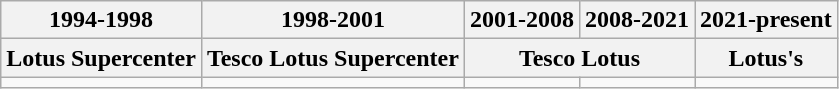<table class="wikitable" style="text-align:center" align = center>
<tr>
<th>1994-1998</th>
<th>1998-2001</th>
<th>2001-2008</th>
<th>2008-2021</th>
<th>2021-present</th>
</tr>
<tr>
<th>Lotus Supercenter</th>
<th>Tesco Lotus Supercenter</th>
<th colspan="2">Tesco Lotus</th>
<th>Lotus's</th>
</tr>
<tr>
<td></td>
<td></td>
<td></td>
<td></td>
<td></td>
</tr>
</table>
